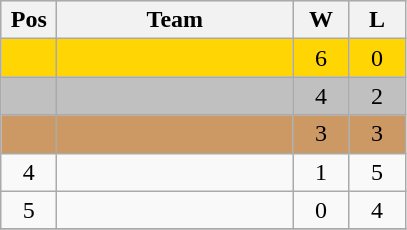<table class="wikitable gauche" style="text-align:center">
<tr bgcolor="e5e5e5">
<th width="30">Pos</th>
<th width="150">Team</th>
<th width="30">W</th>
<th width="30">L</th>
</tr>
<tr bgcolor=#FFD604>
<td></td>
<td align=left></td>
<td>6</td>
<td>0</td>
</tr>
<tr bgcolor=#C0C0C0>
<td></td>
<td align=left></td>
<td>4</td>
<td>2</td>
</tr>
<tr bgcolor=#CC9965>
<td></td>
<td align=left></td>
<td>3</td>
<td>3</td>
</tr>
<tr>
<td>4</td>
<td align=left></td>
<td>1</td>
<td>5</td>
</tr>
<tr>
<td>5</td>
<td align=left></td>
<td>0</td>
<td>4</td>
</tr>
<tr>
</tr>
</table>
